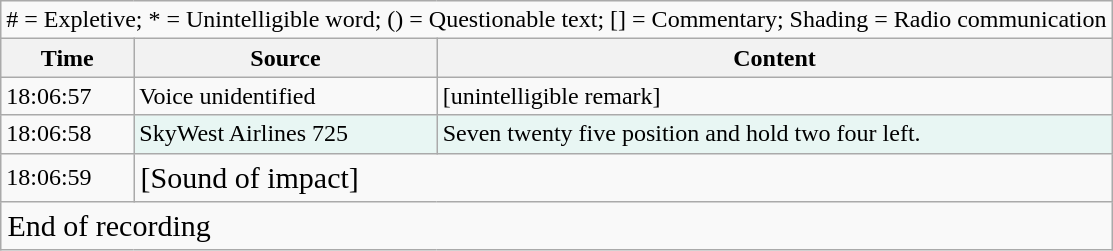<table class="wikitable">
<tr>
<td colspan="3"># = Expletive; * = Unintelligible word; () = Questionable text; [] = Commentary; Shading = Radio communication</td>
</tr>
<tr>
<th>Time</th>
<th>Source</th>
<th>Content</th>
</tr>
<tr>
<td>18:06:57</td>
<td>Voice unidentified</td>
<td>[unintelligible remark]</td>
</tr>
<tr>
<td>18:06:58</td>
<td style="background:#E8F6F3;">SkyWest Airlines 725</td>
<td style="background:#E8F6F3;">Seven twenty five position and hold two four left.</td>
</tr>
<tr>
<td>18:06:59</td>
<td colspan="2" style="font-size: 1.25em;">[Sound of impact]</td>
</tr>
<tr>
<td colspan="3" style="font-size: 1.25em;">End of recording</td>
</tr>
</table>
